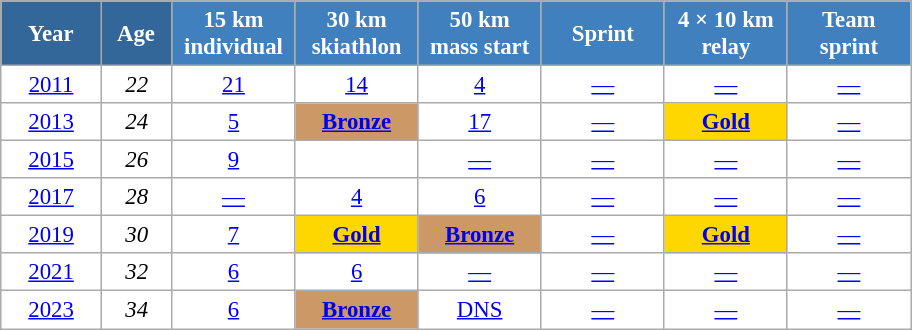<table class="wikitable" style="font-size:95%; text-align:center; border:grey solid 1px; border-collapse:collapse; background:#ffffff;">
<tr>
<th style="background-color:#369; color:white; width:60px;"> Year </th>
<th style="background-color:#369; color:white; width:40px;"> Age </th>
<th style="background-color:#4180be; color:white; width:75px;"> 15 km <br> individual </th>
<th style="background-color:#4180be; color:white; width:75px;"> 30 km <br> skiathlon </th>
<th style="background-color:#4180be; color:white; width:75px;"> 50 km <br> mass start </th>
<th style="background-color:#4180be; color:white; width:75px;"> Sprint </th>
<th style="background-color:#4180be; color:white; width:75px;"> 4 × 10 km <br> relay </th>
<th style="background-color:#4180be; color:white; width:75px;"> Team <br> sprint </th>
</tr>
<tr>
<td><a href='#'>2011</a></td>
<td><em>22</em></td>
<td><a href='#'>21</a></td>
<td><a href='#'>14</a></td>
<td><a href='#'>4</a></td>
<td><a href='#'>—</a></td>
<td><a href='#'>—</a></td>
<td><a href='#'>—</a></td>
</tr>
<tr>
<td><a href='#'>2013</a></td>
<td><em>24</em></td>
<td><a href='#'>5</a></td>
<td style="background:#c96;"><a href='#'><strong>Bronze</strong></a></td>
<td><a href='#'>17</a></td>
<td><a href='#'>—</a></td>
<td style="background:gold;"><a href='#'><strong>Gold</strong></a></td>
<td><a href='#'>—</a></td>
</tr>
<tr>
<td><a href='#'>2015</a></td>
<td><em>26</em></td>
<td><a href='#'>9</a></td>
<td><a href='#'></a></td>
<td><a href='#'>—</a></td>
<td><a href='#'>—</a></td>
<td><a href='#'>—</a></td>
<td><a href='#'>—</a></td>
</tr>
<tr>
<td><a href='#'>2017</a></td>
<td><em>28</em></td>
<td><a href='#'>—</a></td>
<td><a href='#'>4</a></td>
<td><a href='#'>6</a></td>
<td><a href='#'>—</a></td>
<td><a href='#'>—</a></td>
<td><a href='#'>—</a></td>
</tr>
<tr>
<td><a href='#'>2019</a></td>
<td><em>30</em></td>
<td><a href='#'>7</a></td>
<td style="background:gold;"><a href='#'><strong>Gold</strong></a></td>
<td style="background:#c96;"><a href='#'><strong>Bronze</strong></a></td>
<td><a href='#'>—</a></td>
<td bgcolor=gold><a href='#'><strong>Gold</strong></a></td>
<td><a href='#'>—</a></td>
</tr>
<tr>
<td><a href='#'>2021</a></td>
<td><em>32</em></td>
<td><a href='#'>6</a></td>
<td><a href='#'>6</a></td>
<td><a href='#'>—</a></td>
<td><a href='#'>—</a></td>
<td><a href='#'>—</a></td>
<td><a href='#'>—</a></td>
</tr>
<tr>
<td><a href='#'>2023</a></td>
<td><em>34</em></td>
<td><a href='#'>6</a></td>
<td style="background:#c96;"><a href='#'><strong>Bronze</strong></a></td>
<td><a href='#'>DNS</a></td>
<td><a href='#'>—</a></td>
<td><a href='#'>—</a></td>
<td><a href='#'>—</a></td>
</tr>
</table>
